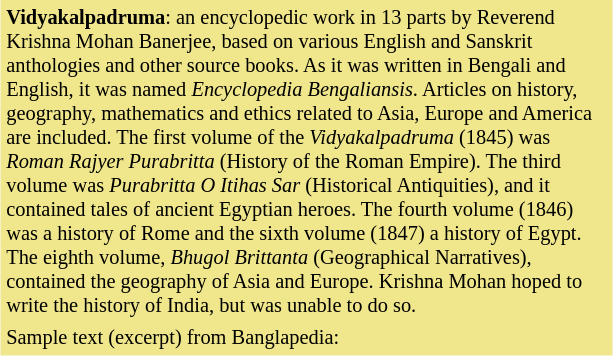<table style="float:right; margin-left:1em; margin-right:2em; font-size:85%; background:khaki; color:black; width:30em; max-width:40%;" cellspacing="3">
<tr>
<td style="text-align: left;"><strong>Vidyakalpadruma</strong>: an encyclopedic work in 13 parts by Reverend Krishna Mohan Banerjee, based on various English and Sanskrit anthologies and other source books. As it was written in Bengali and English, it was named <em>Encyclopedia Bengaliansis</em>. Articles on history, geography, mathematics and ethics related to Asia, Europe and America are included. The first volume of the <em>Vidyakalpadruma</em> (1845) was <em>Roman Rajyer Purabritta</em> (History of the Roman Empire). The third volume was <em>Purabritta O Itihas Sar</em> (Historical Antiquities), and it contained tales of ancient Egyptian heroes. The fourth volume (1846) was a history of Rome and the sixth volume (1847) a history of Egypt. The eighth volume, <em>Bhugol Brittanta</em> (Geographical Narratives), contained the geography of Asia and Europe. Krishna Mohan hoped to write the history of India, but was unable to do so.</td>
</tr>
<tr>
<td style="text-align: left;">Sample text (excerpt) from Banglapedia: <span></span></td>
</tr>
</table>
